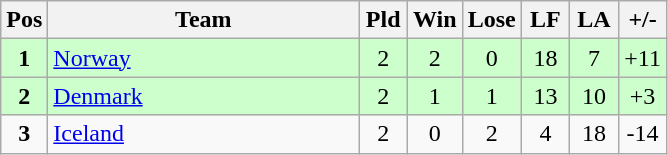<table class="wikitable" style="font-size: 100%">
<tr>
<th width=20>Pos</th>
<th width=200>Team</th>
<th width=25>Pld</th>
<th width=25>Win</th>
<th width=25>Lose</th>
<th width=25>LF</th>
<th width=25>LA</th>
<th width=25>+/-</th>
</tr>
<tr align=center style="background: #ccffcc;">
<td><strong>1</strong></td>
<td align="left"> <a href='#'>Norway</a></td>
<td>2</td>
<td>2</td>
<td>0</td>
<td>18</td>
<td>7</td>
<td>+11</td>
</tr>
<tr align=center style="background: #ccffcc;">
<td><strong>2</strong></td>
<td align="left"> <a href='#'>Denmark</a></td>
<td>2</td>
<td>1</td>
<td>1</td>
<td>13</td>
<td>10</td>
<td>+3</td>
</tr>
<tr align=center>
<td><strong>3</strong></td>
<td align="left"> <a href='#'>Iceland</a></td>
<td>2</td>
<td>0</td>
<td>2</td>
<td>4</td>
<td>18</td>
<td>-14</td>
</tr>
</table>
